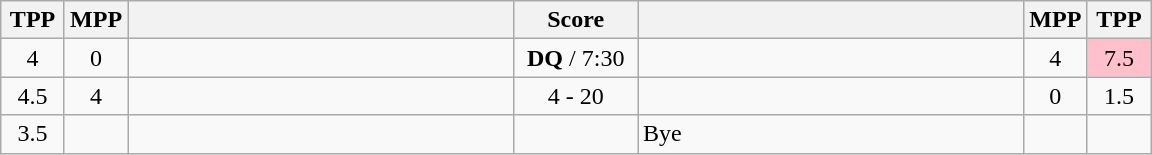<table class="wikitable" style="text-align: center;" |>
<tr>
<th width="35">TPP</th>
<th width="35">MPP</th>
<th width="250"></th>
<th width="75">Score</th>
<th width="250"></th>
<th width="35">MPP</th>
<th width="35">TPP</th>
</tr>
<tr>
<td>4</td>
<td>0</td>
<td style="text-align:left;"><strong></strong></td>
<td><strong>DQ</strong> / 7:30</td>
<td style="text-align:left;"></td>
<td>4</td>
<td bgcolor=pink>7.5</td>
</tr>
<tr>
<td>4.5</td>
<td>4</td>
<td style="text-align:left;"></td>
<td>4 - 20</td>
<td style="text-align:left;"><strong></strong></td>
<td>0</td>
<td>1.5</td>
</tr>
<tr>
<td>3.5</td>
<td></td>
<td style="text-align:left;"><strong></strong></td>
<td></td>
<td style="text-align:left;">Bye</td>
<td></td>
<td></td>
</tr>
</table>
